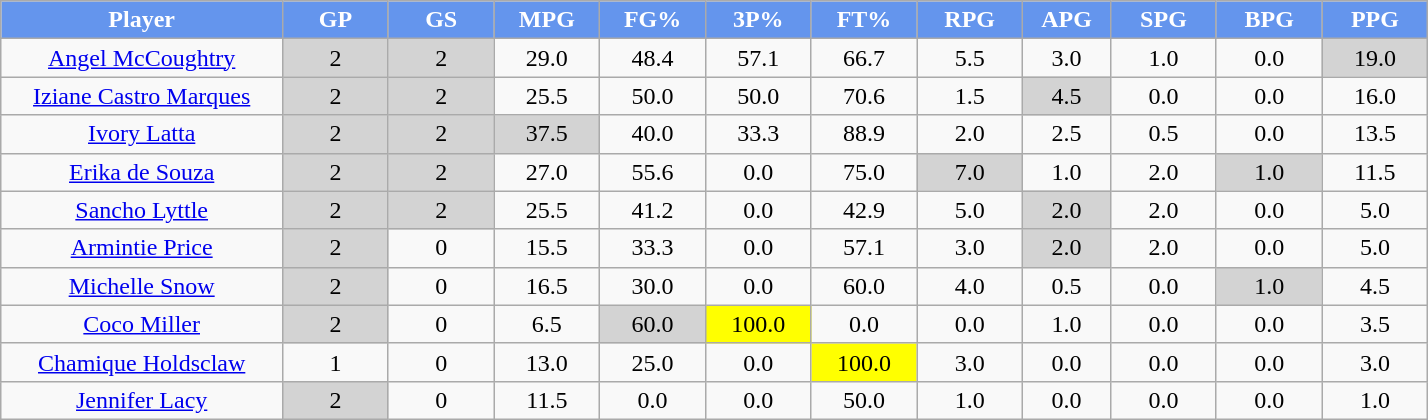<table class="wikitable sortable" style="text-align:center;">
<tr>
<th style="background:#6495ED;color:white;" width="16%">Player</th>
<th style="background:#6495ED;color:white;" width="6%">GP</th>
<th style="background:#6495ED;color:white;" width="6%">GS</th>
<th style="background:#6495ED;color:white;" width="6%">MPG</th>
<th style="background:#6495ED;color:white;" width="6%">FG%</th>
<th style="background:#6495ED;color:white;" width="6%">3P%</th>
<th style="background:#6495ED;color:white;" width="6%">FT%</th>
<th style="background:#6495ED;color:white;" width="6%">RPG</th>
<th style="background:#6495ED;color:white;" width="5%">APG</th>
<th style="background:#6495ED;color:white;" width="6%">SPG</th>
<th style="background:#6495ED;color:white;" width="6%">BPG</th>
<th style="background:#6495ED;color:white;" width="6%">PPG</th>
</tr>
<tr>
<td><a href='#'>Angel McCoughtry</a></td>
<td style="background:#D3D3D3;">2</td>
<td style="background:#D3D3D3;">2</td>
<td>29.0</td>
<td>48.4</td>
<td>57.1</td>
<td>66.7</td>
<td>5.5</td>
<td>3.0</td>
<td>1.0</td>
<td>0.0</td>
<td style="background:#D3D3D3;">19.0</td>
</tr>
<tr>
<td><a href='#'>Iziane Castro Marques</a></td>
<td style="background:#D3D3D3;">2</td>
<td style="background:#D3D3D3;">2</td>
<td>25.5</td>
<td>50.0</td>
<td>50.0</td>
<td>70.6</td>
<td>1.5</td>
<td style="background:#D3D3D3;">4.5</td>
<td>0.0</td>
<td>0.0</td>
<td>16.0</td>
</tr>
<tr>
<td><a href='#'>Ivory Latta</a></td>
<td style="background:#D3D3D3;">2</td>
<td style="background:#D3D3D3;">2</td>
<td style="background:#D3D3D3;">37.5</td>
<td>40.0</td>
<td>33.3</td>
<td>88.9</td>
<td>2.0</td>
<td>2.5</td>
<td>0.5</td>
<td>0.0</td>
<td>13.5</td>
</tr>
<tr>
<td><a href='#'>Erika de Souza</a></td>
<td style="background:#D3D3D3;">2</td>
<td style="background:#D3D3D3;">2</td>
<td>27.0</td>
<td>55.6</td>
<td>0.0</td>
<td>75.0</td>
<td style="background:#D3D3D3;">7.0</td>
<td>1.0</td>
<td>2.0</td>
<td style="background:#D3D3D3;">1.0</td>
<td>11.5</td>
</tr>
<tr>
<td><a href='#'>Sancho Lyttle</a></td>
<td style="background:#D3D3D3;">2</td>
<td style="background:#D3D3D3;">2</td>
<td>25.5</td>
<td>41.2</td>
<td>0.0</td>
<td>42.9</td>
<td>5.0</td>
<td style="background:#D3D3D3;">2.0</td>
<td>2.0</td>
<td>0.0</td>
<td>5.0</td>
</tr>
<tr>
<td><a href='#'>Armintie Price</a></td>
<td style="background:#D3D3D3;">2</td>
<td>0</td>
<td>15.5</td>
<td>33.3</td>
<td>0.0</td>
<td>57.1</td>
<td>3.0</td>
<td style="background:#D3D3D3;">2.0</td>
<td>2.0</td>
<td>0.0</td>
<td>5.0</td>
</tr>
<tr>
<td><a href='#'>Michelle Snow</a></td>
<td style="background:#D3D3D3;">2</td>
<td>0</td>
<td>16.5</td>
<td>30.0</td>
<td>0.0</td>
<td>60.0</td>
<td>4.0</td>
<td>0.5</td>
<td>0.0</td>
<td style="background:#D3D3D3;">1.0</td>
<td>4.5</td>
</tr>
<tr>
<td><a href='#'>Coco Miller</a></td>
<td style="background:#D3D3D3;">2</td>
<td>0</td>
<td>6.5</td>
<td style="background:#D3D3D3;">60.0</td>
<td style="background:yellow;">100.0</td>
<td>0.0</td>
<td>0.0</td>
<td>1.0</td>
<td>0.0</td>
<td>0.0</td>
<td>3.5</td>
</tr>
<tr>
<td><a href='#'>Chamique Holdsclaw</a></td>
<td>1</td>
<td>0</td>
<td>13.0</td>
<td>25.0</td>
<td>0.0</td>
<td style="background:yellow;">100.0</td>
<td>3.0</td>
<td>0.0</td>
<td>0.0</td>
<td>0.0</td>
<td>3.0</td>
</tr>
<tr>
<td><a href='#'>Jennifer Lacy</a></td>
<td style="background:#D3D3D3;">2</td>
<td>0</td>
<td>11.5</td>
<td>0.0</td>
<td>0.0</td>
<td>50.0</td>
<td>1.0</td>
<td>0.0</td>
<td>0.0</td>
<td>0.0</td>
<td>1.0</td>
</tr>
</table>
